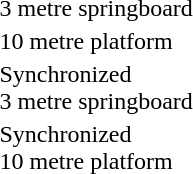<table>
<tr>
<td>3 metre springboard</td>
<td><strong></strong></td>
<td><strong></strong></td>
<td><strong></strong></td>
</tr>
<tr>
<td>10 metre platform</td>
<td><strong></strong></td>
<td><strong></strong></td>
<td><strong></strong></td>
</tr>
<tr>
<td>Synchronized<br>3 metre springboard</td>
<td><strong><br></strong></td>
<td><strong><br></strong></td>
<td><strong><br></strong></td>
</tr>
<tr>
<td>Synchronized<br>10 metre platform</td>
<td><strong><br></strong></td>
<td><strong><br></strong></td>
<td><strong><br></strong></td>
</tr>
</table>
